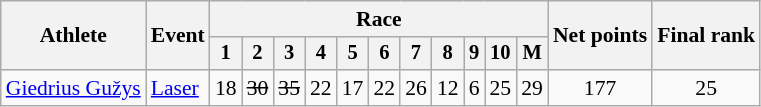<table class="wikitable" style="font-size:90%">
<tr>
<th rowspan="2">Athlete</th>
<th rowspan="2">Event</th>
<th colspan=11>Race</th>
<th rowspan=2>Net points</th>
<th rowspan=2>Final rank</th>
</tr>
<tr style="font-size:95%">
<th>1</th>
<th>2</th>
<th>3</th>
<th>4</th>
<th>5</th>
<th>6</th>
<th>7</th>
<th>8</th>
<th>9</th>
<th>10</th>
<th>M</th>
</tr>
<tr align=center>
<td align=left><a href='#'>Giedrius Gužys</a></td>
<td align=left><a href='#'>Laser</a></td>
<td>18</td>
<td><s>30</s></td>
<td><s>35</s></td>
<td>22</td>
<td>17</td>
<td>22</td>
<td>26</td>
<td>12</td>
<td>6</td>
<td>25</td>
<td>29</td>
<td>177</td>
<td>25</td>
</tr>
</table>
